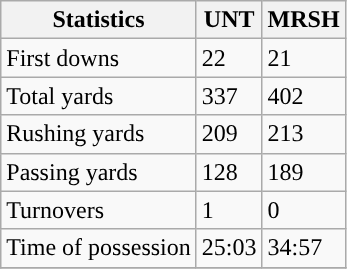<table class="wikitable">
<tr>
<th>Statistics</th>
<th>UNT</th>
<th>MRSH</th>
</tr>
<tr>
<td>First downs</td>
<td>22</td>
<td>21</td>
</tr>
<tr>
<td>Total yards</td>
<td>337</td>
<td>402</td>
</tr>
<tr>
<td>Rushing yards</td>
<td>209</td>
<td>213</td>
</tr>
<tr>
<td>Passing yards</td>
<td>128</td>
<td>189</td>
</tr>
<tr>
<td>Turnovers</td>
<td>1</td>
<td>0</td>
</tr>
<tr>
<td>Time of possession</td>
<td>25:03</td>
<td>34:57</td>
</tr>
<tr>
</tr>
</table>
